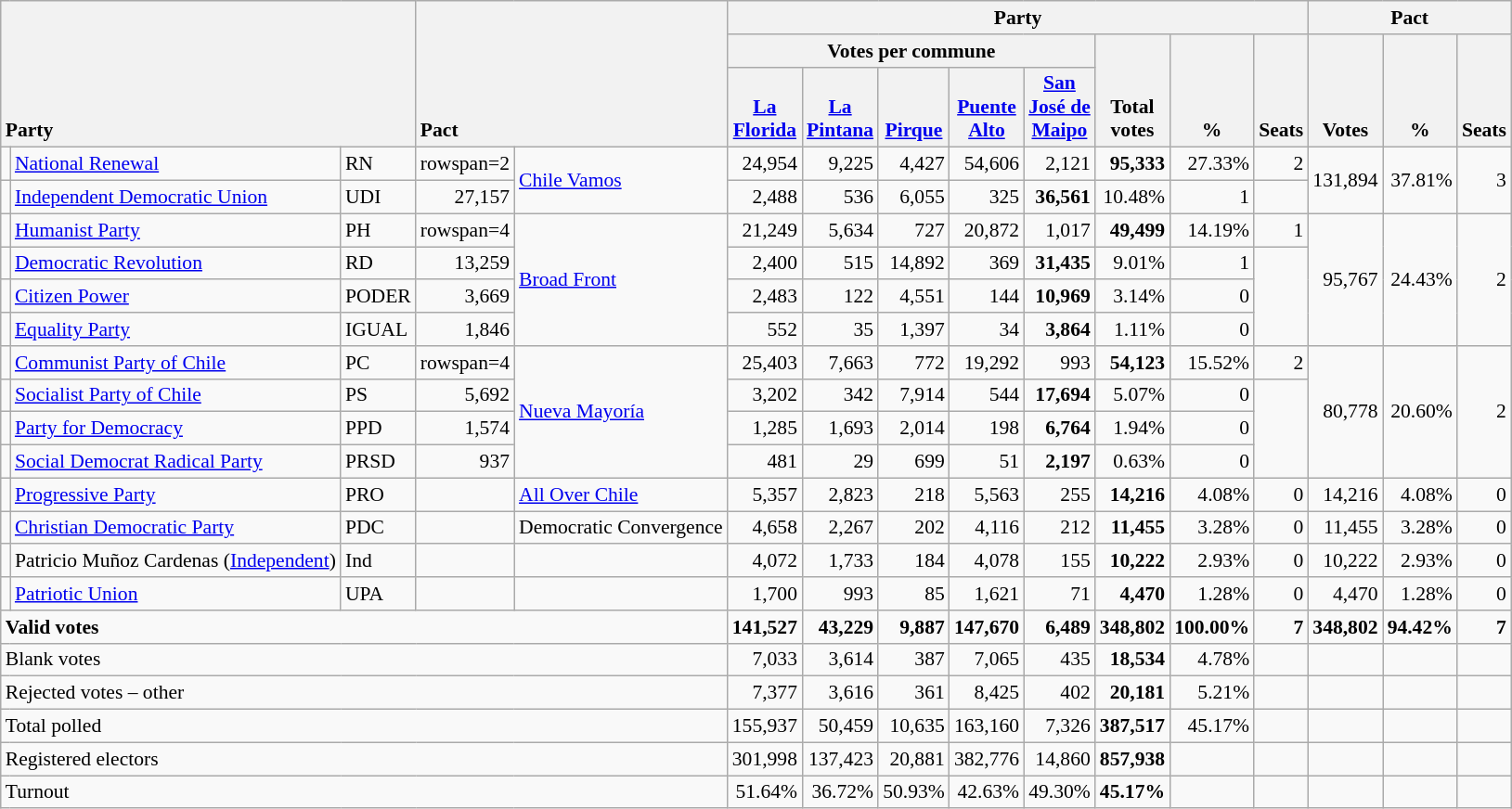<table class="wikitable" border="1" style="font-size:90%; text-align:right; white-space: nowrap;">
<tr>
<th style="text-align:left;" valign=bottom rowspan=3 colspan=3>Party</th>
<th style="text-align:left;" valign=bottom rowspan=3 colspan=2>Pact</th>
<th colspan=8>Party</th>
<th colspan=3>Pact</th>
</tr>
<tr>
<th colspan=5>Votes per commune</th>
<th align=center valign=bottom rowspan=2 width="40">Total<br>votes</th>
<th align=center valign=bottom rowspan=2 width="40">%</th>
<th align=center valign=bottom rowspan=2>Seats</th>
<th align=center valign=bottom rowspan=2 width="40">Votes</th>
<th align=center valign=bottom rowspan=2 width="40">%</th>
<th align=center valign=bottom rowspan=2>Seats</th>
</tr>
<tr>
<th align=center valign=bottom width="40"><a href='#'>La<br>Florida</a></th>
<th align=center valign=bottom width="40"><a href='#'>La<br>Pintana</a></th>
<th align=center valign=bottom width="40"><a href='#'>Pirque</a></th>
<th align=center valign=bottom width="40"><a href='#'>Puente<br>Alto</a></th>
<th align=center valign=bottom width="40"><a href='#'>San<br>José de<br>Maipo</a></th>
</tr>
<tr>
<td></td>
<td align=left><a href='#'>National Renewal</a></td>
<td align=left>RN</td>
<td>rowspan=2 </td>
<td rowspan=2 align=left><a href='#'>Chile Vamos</a></td>
<td>24,954</td>
<td>9,225</td>
<td>4,427</td>
<td>54,606</td>
<td>2,121</td>
<td><strong>95,333</strong></td>
<td>27.33%</td>
<td>2</td>
<td rowspan=2>131,894</td>
<td rowspan=2>37.81%</td>
<td rowspan=2>3</td>
</tr>
<tr>
<td></td>
<td align=left><a href='#'>Independent Democratic Union</a></td>
<td align=left>UDI</td>
<td>27,157</td>
<td>2,488</td>
<td>536</td>
<td>6,055</td>
<td>325</td>
<td><strong>36,561</strong></td>
<td>10.48%</td>
<td>1</td>
</tr>
<tr>
<td></td>
<td align=left><a href='#'>Humanist Party</a></td>
<td align=left>PH</td>
<td>rowspan=4 </td>
<td rowspan=4 align=left><a href='#'>Broad Front</a></td>
<td>21,249</td>
<td>5,634</td>
<td>727</td>
<td>20,872</td>
<td>1,017</td>
<td><strong>49,499</strong></td>
<td>14.19%</td>
<td>1</td>
<td rowspan=4>95,767</td>
<td rowspan=4>24.43%</td>
<td rowspan=4>2</td>
</tr>
<tr>
<td></td>
<td align=left><a href='#'>Democratic Revolution</a></td>
<td align=left>RD</td>
<td>13,259</td>
<td>2,400</td>
<td>515</td>
<td>14,892</td>
<td>369</td>
<td><strong>31,435</strong></td>
<td>9.01%</td>
<td>1</td>
</tr>
<tr>
<td></td>
<td align=left><a href='#'>Citizen Power</a></td>
<td align=left>PODER</td>
<td>3,669</td>
<td>2,483</td>
<td>122</td>
<td>4,551</td>
<td>144</td>
<td><strong>10,969</strong></td>
<td>3.14%</td>
<td>0</td>
</tr>
<tr>
<td></td>
<td align=left><a href='#'>Equality Party</a></td>
<td align=left>IGUAL</td>
<td>1,846</td>
<td>552</td>
<td>35</td>
<td>1,397</td>
<td>34</td>
<td><strong>3,864</strong></td>
<td>1.11%</td>
<td>0</td>
</tr>
<tr>
<td></td>
<td align=left><a href='#'>Communist Party of Chile</a></td>
<td align=left>PC</td>
<td>rowspan=4 </td>
<td rowspan=4 align=left><a href='#'>Nueva Mayoría</a></td>
<td>25,403</td>
<td>7,663</td>
<td>772</td>
<td>19,292</td>
<td>993</td>
<td><strong>54,123</strong></td>
<td>15.52%</td>
<td>2</td>
<td rowspan=4>80,778</td>
<td rowspan=4>20.60%</td>
<td rowspan=4>2</td>
</tr>
<tr>
<td></td>
<td align=left><a href='#'>Socialist Party of Chile</a></td>
<td align=left>PS</td>
<td>5,692</td>
<td>3,202</td>
<td>342</td>
<td>7,914</td>
<td>544</td>
<td><strong>17,694</strong></td>
<td>5.07%</td>
<td>0</td>
</tr>
<tr>
<td></td>
<td align=left><a href='#'>Party for Democracy</a></td>
<td align=left>PPD</td>
<td>1,574</td>
<td>1,285</td>
<td>1,693</td>
<td>2,014</td>
<td>198</td>
<td><strong>6,764</strong></td>
<td>1.94%</td>
<td>0</td>
</tr>
<tr>
<td></td>
<td align=left><a href='#'>Social Democrat Radical Party</a></td>
<td align=left>PRSD</td>
<td>937</td>
<td>481</td>
<td>29</td>
<td>699</td>
<td>51</td>
<td><strong>2,197</strong></td>
<td>0.63%</td>
<td>0</td>
</tr>
<tr>
<td></td>
<td align=left><a href='#'>Progressive Party</a></td>
<td align=left>PRO</td>
<td></td>
<td align=left><a href='#'>All Over Chile</a></td>
<td>5,357</td>
<td>2,823</td>
<td>218</td>
<td>5,563</td>
<td>255</td>
<td><strong>14,216</strong></td>
<td>4.08%</td>
<td>0</td>
<td>14,216</td>
<td>4.08%</td>
<td>0</td>
</tr>
<tr>
<td></td>
<td align=left><a href='#'>Christian Democratic Party</a></td>
<td align=left>PDC</td>
<td></td>
<td align=left>Democratic Convergence</td>
<td>4,658</td>
<td>2,267</td>
<td>202</td>
<td>4,116</td>
<td>212</td>
<td><strong>11,455</strong></td>
<td>3.28%</td>
<td>0</td>
<td>11,455</td>
<td>3.28%</td>
<td>0</td>
</tr>
<tr>
<td></td>
<td align=left>Patricio Muñoz Cardenas (<a href='#'>Independent</a>)</td>
<td align=left>Ind</td>
<td></td>
<td></td>
<td>4,072</td>
<td>1,733</td>
<td>184</td>
<td>4,078</td>
<td>155</td>
<td><strong>10,222</strong></td>
<td>2.93%</td>
<td>0</td>
<td>10,222</td>
<td>2.93%</td>
<td>0</td>
</tr>
<tr>
<td></td>
<td align=left><a href='#'>Patriotic Union</a></td>
<td align=left>UPA</td>
<td></td>
<td></td>
<td>1,700</td>
<td>993</td>
<td>85</td>
<td>1,621</td>
<td>71</td>
<td><strong>4,470</strong></td>
<td>1.28%</td>
<td>0</td>
<td>4,470</td>
<td>1.28%</td>
<td>0</td>
</tr>
<tr style="font-weight:bold">
<td align=left colspan=5>Valid votes</td>
<td>141,527</td>
<td>43,229</td>
<td>9,887</td>
<td>147,670</td>
<td>6,489</td>
<td>348,802</td>
<td>100.00%</td>
<td>7</td>
<td>348,802</td>
<td>94.42%</td>
<td>7</td>
</tr>
<tr>
<td align=left colspan=5>Blank votes</td>
<td>7,033</td>
<td>3,614</td>
<td>387</td>
<td>7,065</td>
<td>435</td>
<td><strong>18,534</strong></td>
<td>4.78%</td>
<td></td>
<td></td>
<td></td>
<td></td>
</tr>
<tr>
<td align=left colspan=5>Rejected votes – other</td>
<td>7,377</td>
<td>3,616</td>
<td>361</td>
<td>8,425</td>
<td>402</td>
<td><strong>20,181</strong></td>
<td>5.21%</td>
<td></td>
<td></td>
<td></td>
<td></td>
</tr>
<tr>
<td align=left colspan=5>Total polled</td>
<td>155,937</td>
<td>50,459</td>
<td>10,635</td>
<td>163,160</td>
<td>7,326</td>
<td><strong>387,517</strong></td>
<td>45.17%</td>
<td></td>
<td></td>
<td></td>
<td></td>
</tr>
<tr>
<td align=left colspan=5>Registered electors</td>
<td>301,998</td>
<td>137,423</td>
<td>20,881</td>
<td>382,776</td>
<td>14,860</td>
<td><strong>857,938</strong></td>
<td></td>
<td></td>
<td></td>
<td></td>
<td></td>
</tr>
<tr>
<td align=left colspan=5>Turnout</td>
<td>51.64%</td>
<td>36.72%</td>
<td>50.93%</td>
<td>42.63%</td>
<td>49.30%</td>
<td><strong>45.17%</strong></td>
<td></td>
<td></td>
<td></td>
<td></td>
<td></td>
</tr>
</table>
